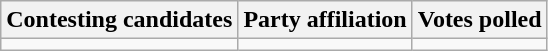<table class="wikitable sortable">
<tr>
<th>Contesting candidates</th>
<th>Party affiliation</th>
<th>Votes polled</th>
</tr>
<tr>
<td></td>
<td></td>
<td></td>
</tr>
</table>
